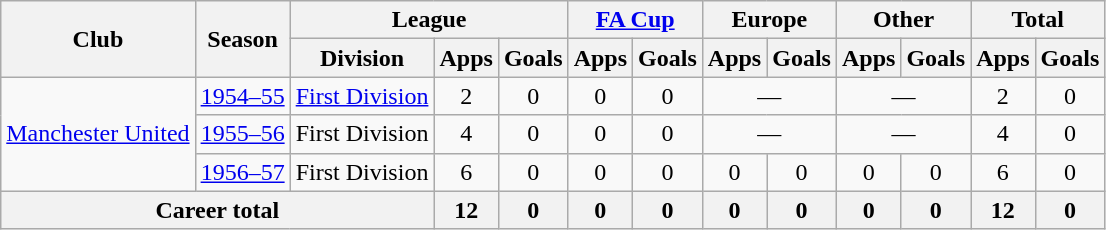<table class="wikitable" style="text-align: center;">
<tr>
<th rowspan="2">Club</th>
<th rowspan="2">Season</th>
<th colspan="3">League</th>
<th colspan="2"><a href='#'>FA Cup</a></th>
<th colspan="2">Europe</th>
<th colspan="2">Other</th>
<th colspan="2">Total</th>
</tr>
<tr>
<th>Division</th>
<th>Apps</th>
<th>Goals</th>
<th>Apps</th>
<th>Goals</th>
<th>Apps</th>
<th>Goals</th>
<th>Apps</th>
<th>Goals</th>
<th>Apps</th>
<th>Goals</th>
</tr>
<tr>
<td rowspan="3"><a href='#'>Manchester United</a></td>
<td><a href='#'>1954–55</a></td>
<td><a href='#'>First Division</a></td>
<td>2</td>
<td>0</td>
<td>0</td>
<td>0</td>
<td colspan="2">—</td>
<td colspan="2">—</td>
<td>2</td>
<td>0</td>
</tr>
<tr>
<td><a href='#'>1955–56</a></td>
<td>First Division</td>
<td>4</td>
<td>0</td>
<td>0</td>
<td>0</td>
<td colspan="2">—</td>
<td colspan="2">—</td>
<td>4</td>
<td>0</td>
</tr>
<tr>
<td><a href='#'>1956–57</a></td>
<td>First Division</td>
<td>6</td>
<td>0</td>
<td>0</td>
<td>0</td>
<td>0</td>
<td>0</td>
<td>0</td>
<td>0</td>
<td>6</td>
<td>0</td>
</tr>
<tr>
<th colspan="3">Career total</th>
<th>12</th>
<th>0</th>
<th>0</th>
<th>0</th>
<th>0</th>
<th>0</th>
<th>0</th>
<th>0</th>
<th>12</th>
<th>0</th>
</tr>
</table>
